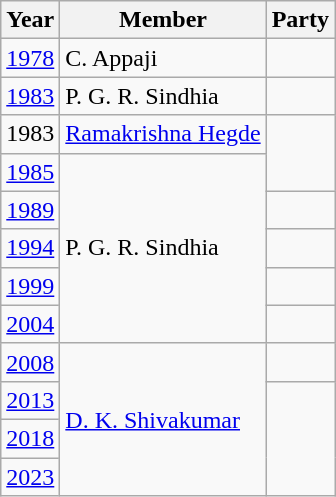<table class="wikitable sortable">
<tr>
<th>Year</th>
<th>Member</th>
<th colspan="2">Party</th>
</tr>
<tr>
<td><a href='#'>1978</a></td>
<td>C. Appaji</td>
<td></td>
</tr>
<tr>
<td><a href='#'>1983</a></td>
<td>P. G. R. Sindhia</td>
<td></td>
</tr>
<tr>
<td>1983</td>
<td><a href='#'>Ramakrishna Hegde</a></td>
</tr>
<tr>
<td><a href='#'>1985</a></td>
<td rowspan=5>P. G. R. Sindhia</td>
</tr>
<tr>
<td><a href='#'>1989</a></td>
<td></td>
</tr>
<tr>
<td><a href='#'>1994</a></td>
</tr>
<tr>
<td><a href='#'>1999</a></td>
<td></td>
</tr>
<tr>
<td><a href='#'>2004</a></td>
<td></td>
</tr>
<tr>
<td><a href='#'>2008</a></td>
<td rowspan=4><a href='#'>D. K. Shivakumar</a></td>
<td></td>
</tr>
<tr>
<td><a href='#'>2013</a></td>
</tr>
<tr>
<td><a href='#'>2018</a></td>
</tr>
<tr>
<td><a href='#'>2023</a></td>
</tr>
</table>
